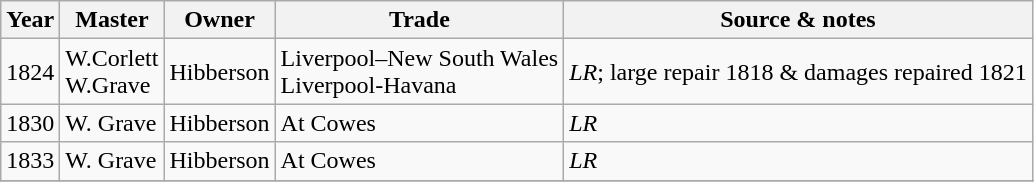<table class="sortable wikitable">
<tr>
<th>Year</th>
<th>Master</th>
<th>Owner</th>
<th>Trade</th>
<th>Source & notes</th>
</tr>
<tr>
<td>1824</td>
<td>W.Corlett<br>W.Grave</td>
<td>Hibberson</td>
<td>Liverpool–New South Wales<br>Liverpool-Havana</td>
<td><em>LR</em>; large repair 1818 & damages repaired 1821</td>
</tr>
<tr>
<td>1830</td>
<td>W. Grave</td>
<td>Hibberson</td>
<td>At Cowes</td>
<td><em>LR</em></td>
</tr>
<tr>
<td>1833</td>
<td>W. Grave</td>
<td>Hibberson</td>
<td>At Cowes</td>
<td><em>LR</em></td>
</tr>
<tr>
</tr>
</table>
